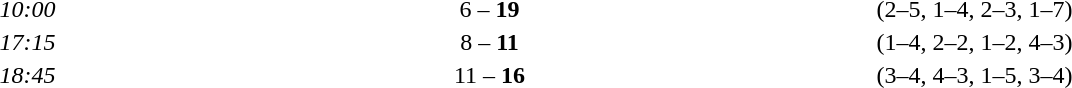<table style="text-align:center">
<tr>
<th width=100></th>
<th width=200></th>
<th width=100></th>
<th width=200></th>
</tr>
<tr>
<td><em>10:00</em></td>
<td align=right></td>
<td>6 – <strong>19</strong></td>
<td align=left><strong></strong></td>
<td>(2–5, 1–4, 2–3, 1–7)</td>
</tr>
<tr>
<td><em>17:15</em></td>
<td align=right></td>
<td>8 – <strong>11</strong></td>
<td align=left><strong></strong></td>
<td>(1–4, 2–2, 1–2, 4–3)</td>
</tr>
<tr>
<td><em>18:45</em></td>
<td align=right></td>
<td>11 – <strong>16</strong></td>
<td align=left><strong></strong></td>
<td>(3–4, 4–3, 1–5, 3–4)</td>
</tr>
</table>
